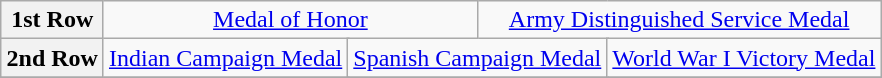<table class="wikitable" style="margin:1em auto; text-align:center;">
<tr>
<th>1st Row</th>
<td colspan="20"><a href='#'>Medal of Honor</a></td>
<td colspan="32"><a href='#'>Army Distinguished Service Medal</a></td>
</tr>
<tr>
<th>2nd Row</th>
<td colspan="13"><a href='#'>Indian Campaign Medal</a></td>
<td colspan="13"><a href='#'>Spanish Campaign Medal</a></td>
<td colspan="13"><a href='#'>World War I Victory Medal</a></td>
</tr>
<tr>
</tr>
</table>
